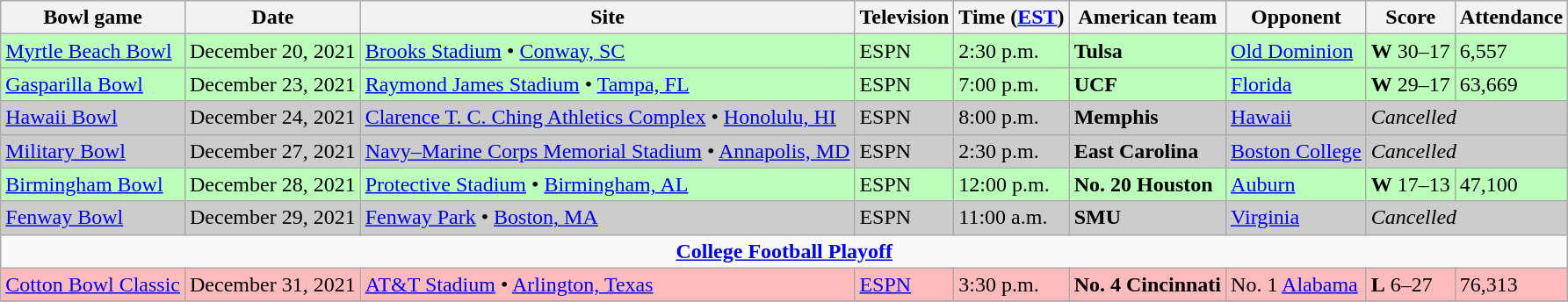<table class="wikitable">
<tr>
<th>Bowl game</th>
<th>Date</th>
<th>Site</th>
<th>Television</th>
<th>Time (<a href='#'>EST</a>)</th>
<th>American team</th>
<th>Opponent</th>
<th>Score</th>
<th>Attendance</th>
</tr>
<tr style="background:#bfb;">
<td><a href='#'>Myrtle Beach Bowl</a></td>
<td>December 20, 2021</td>
<td><a href='#'>Brooks Stadium</a> • <a href='#'>Conway, SC</a></td>
<td>ESPN</td>
<td>2:30 p.m.</td>
<td><strong>Tulsa</strong></td>
<td><a href='#'>Old Dominion</a></td>
<td><strong>W</strong> 30–17</td>
<td>6,557</td>
</tr>
<tr style="background:#bfb;">
<td><a href='#'>Gasparilla Bowl</a></td>
<td>December 23, 2021</td>
<td><a href='#'>Raymond James Stadium</a> • <a href='#'>Tampa, FL</a></td>
<td>ESPN</td>
<td>7:00 p.m.</td>
<td><strong>UCF</strong></td>
<td><a href='#'>Florida</a></td>
<td><strong>W</strong> 29–17</td>
<td>63,669</td>
</tr>
<tr style="background:#ccc;">
<td><a href='#'>Hawaii Bowl</a></td>
<td>December 24, 2021</td>
<td><a href='#'>Clarence T. C. Ching Athletics Complex</a> • <a href='#'>Honolulu, HI</a></td>
<td>ESPN</td>
<td>8:00 p.m.</td>
<td><strong>Memphis</strong></td>
<td><a href='#'>Hawaii</a></td>
<td colspan=2><em>Cancelled</em></td>
</tr>
<tr style="background:#ccc;">
<td><a href='#'>Military Bowl</a></td>
<td>December 27, 2021</td>
<td><a href='#'>Navy–Marine Corps Memorial Stadium</a> • <a href='#'>Annapolis, MD</a></td>
<td>ESPN</td>
<td>2:30 p.m.</td>
<td><strong>East Carolina</strong></td>
<td><a href='#'>Boston College</a></td>
<td colspan=2><em>Cancelled</em></td>
</tr>
<tr style="background:#bfb;">
<td><a href='#'>Birmingham Bowl</a></td>
<td>December 28, 2021</td>
<td><a href='#'>Protective Stadium</a> • <a href='#'>Birmingham, AL</a></td>
<td>ESPN</td>
<td>12:00 p.m.</td>
<td><strong>No. 20 Houston</strong></td>
<td><a href='#'>Auburn</a></td>
<td><strong>W</strong> 17–13</td>
<td>47,100</td>
</tr>
<tr style="background:#ccc;">
<td><a href='#'>Fenway Bowl</a></td>
<td>December 29, 2021</td>
<td><a href='#'>Fenway Park</a> • <a href='#'>Boston, MA</a></td>
<td>ESPN</td>
<td>11:00 a.m.</td>
<td><strong>SMU</strong></td>
<td><a href='#'>Virginia</a></td>
<td colspan=2><em>Cancelled</em></td>
</tr>
<tr>
<td colspan="9" style="text-align:center;"><strong><a href='#'>College Football Playoff</a></strong></td>
</tr>
<tr style="background:#fbb;">
<td><a href='#'>Cotton Bowl Classic</a></td>
<td>December 31, 2021</td>
<td><a href='#'>AT&T Stadium</a> • <a href='#'>Arlington, Texas</a></td>
<td><a href='#'>ESPN</a></td>
<td>3:30 p.m.</td>
<td><strong>No. 4 Cincinnati</strong></td>
<td>No. 1 <a href='#'>Alabama</a></td>
<td><strong>L</strong> 6–27</td>
<td>76,313</td>
</tr>
<tr>
</tr>
</table>
